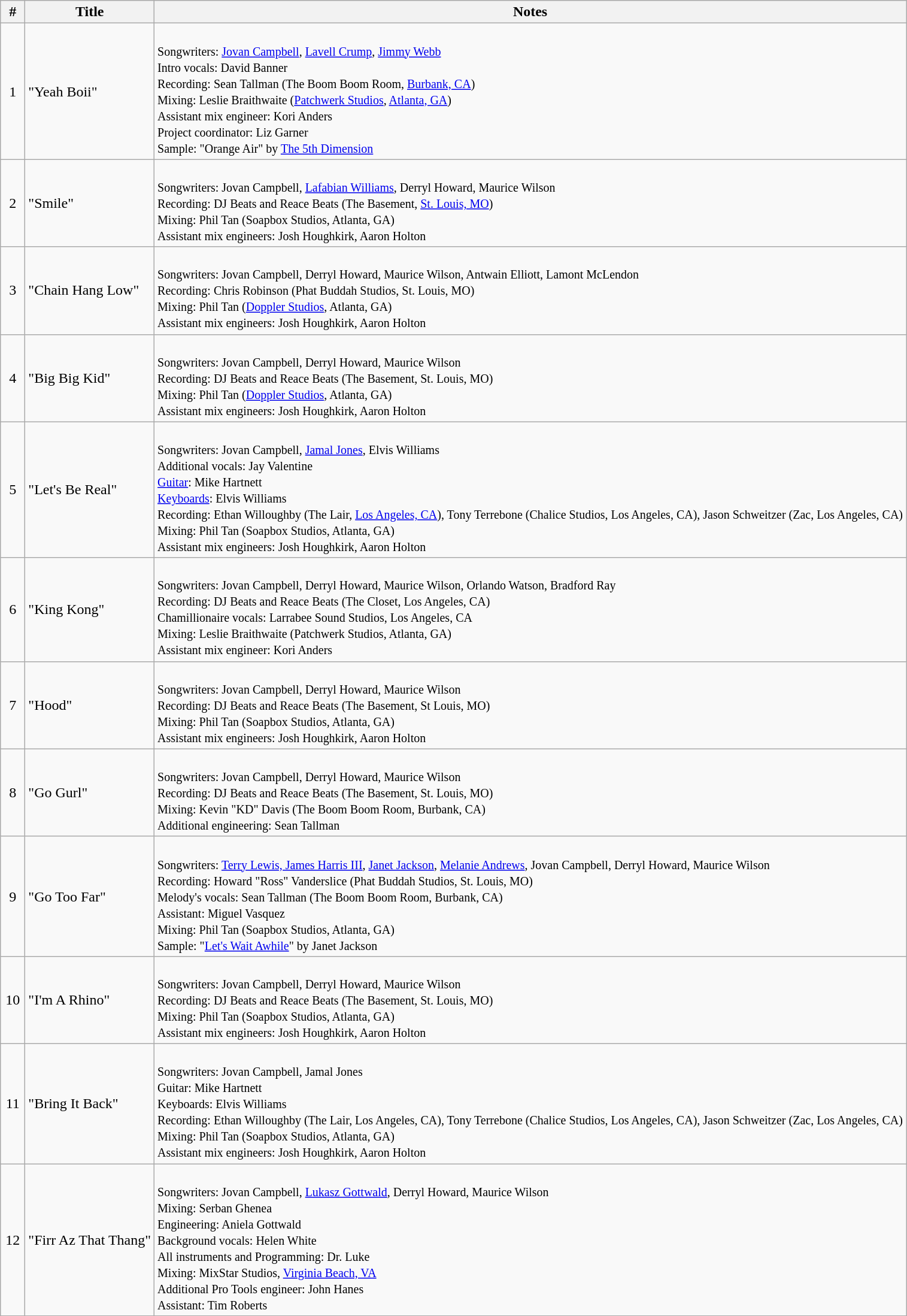<table class="wikitable">
<tr>
<th width="20">#</th>
<th>Title</th>
<th>Notes</th>
</tr>
<tr>
<td align="center">1</td>
<td>"Yeah Boii"</td>
<td><br><small>Songwriters: <a href='#'>Jovan Campbell</a>, <a href='#'>Lavell Crump</a>, <a href='#'>Jimmy Webb</a><br>Intro vocals: David Banner<br>Recording: Sean Tallman (The Boom Boom Room, <a href='#'>Burbank, CA</a>)<br>Mixing: Leslie Braithwaite (<a href='#'>Patchwerk Studios</a>, <a href='#'>Atlanta, GA</a>)<br>Assistant mix engineer: Kori Anders<br>Project coordinator: Liz Garner<br>Sample: "Orange Air" by <a href='#'>The 5th Dimension</a></small></td>
</tr>
<tr>
<td align="center">2</td>
<td>"Smile"</td>
<td><br><small>Songwriters: Jovan Campbell, <a href='#'>Lafabian Williams</a>, Derryl Howard, Maurice Wilson<br>Recording: DJ Beats and Reace Beats (The Basement, <a href='#'>St. Louis, MO</a>)<br>Mixing: Phil Tan (Soapbox Studios, Atlanta, GA)<br>Assistant mix engineers: Josh Houghkirk, Aaron Holton</small></td>
</tr>
<tr>
<td align="center">3</td>
<td>"Chain Hang Low"</td>
<td><br><small>Songwriters: Jovan Campbell, Derryl Howard, Maurice Wilson, Antwain Elliott, Lamont McLendon<br>Recording: Chris Robinson (Phat Buddah Studios, St. Louis, MO)<br>Mixing: Phil Tan (<a href='#'>Doppler Studios</a>, Atlanta, GA)<br>Assistant mix engineers: Josh Houghkirk, Aaron Holton</small></td>
</tr>
<tr>
<td align="center">4</td>
<td>"Big Big Kid"</td>
<td><br><small>Songwriters: Jovan Campbell, Derryl Howard, Maurice Wilson<br>Recording: DJ Beats and Reace Beats (The Basement, St. Louis, MO)<br>Mixing: Phil Tan (<a href='#'>Doppler Studios</a>, Atlanta, GA)<br>Assistant mix engineers: Josh Houghkirk, Aaron Holton</small></td>
</tr>
<tr>
<td align="center">5</td>
<td>"Let's Be Real"</td>
<td><br><small>Songwriters: Jovan Campbell, <a href='#'>Jamal Jones</a>, Elvis Williams<br>Additional vocals: Jay Valentine<br><a href='#'>Guitar</a>: Mike Hartnett<br><a href='#'>Keyboards</a>: Elvis Williams<br>Recording: Ethan Willoughby (The Lair, <a href='#'>Los Angeles, CA</a>), Tony Terrebone (Chalice Studios, Los Angeles, CA), Jason Schweitzer (Zac, Los Angeles, CA)<br>Mixing: Phil Tan (Soapbox Studios, Atlanta, GA)<br>Assistant mix engineers: Josh Houghkirk, Aaron Holton</small></td>
</tr>
<tr>
<td align="center">6</td>
<td>"King Kong"</td>
<td><br><small>Songwriters: Jovan Campbell, Derryl Howard, Maurice Wilson, Orlando Watson, Bradford Ray<br>Recording: DJ Beats and Reace Beats (The Closet, Los Angeles, CA)<br>Chamillionaire vocals: Larrabee Sound Studios, Los Angeles, CA<br>Mixing: Leslie Braithwaite (Patchwerk Studios, Atlanta, GA)<br>Assistant mix engineer: Kori Anders</small></td>
</tr>
<tr>
<td align="center">7</td>
<td>"Hood"</td>
<td><br><small>Songwriters: Jovan Campbell, Derryl Howard, Maurice Wilson<br>Recording: DJ Beats and Reace Beats (The Basement, St Louis, MO)<br>Mixing: Phil Tan (Soapbox Studios, Atlanta, GA)<br>Assistant mix engineers: Josh Houghkirk, Aaron Holton</small></td>
</tr>
<tr>
<td align="center">8</td>
<td>"Go Gurl"</td>
<td><br><small>Songwriters: Jovan Campbell, Derryl Howard, Maurice Wilson<br>Recording: DJ Beats and Reace Beats (The Basement, St. Louis, MO)<br>Mixing: Kevin "KD" Davis (The Boom Boom Room, Burbank, CA)<br>Additional engineering: Sean Tallman</small></td>
</tr>
<tr>
<td align="center">9</td>
<td>"Go Too Far"</td>
<td><br><small>Songwriters: <a href='#'>Terry Lewis, James Harris III</a>, <a href='#'>Janet Jackson</a>, <a href='#'>Melanie Andrews</a>, Jovan Campbell, Derryl Howard, Maurice Wilson<br>Recording: Howard "Ross" Vanderslice (Phat Buddah Studios, St. Louis, MO)<br>Melody's vocals: Sean Tallman (The Boom Boom Room, Burbank, CA)<br>Assistant: Miguel Vasquez<br>Mixing: Phil Tan (Soapbox Studios, Atlanta, GA)<br>Sample: "<a href='#'>Let's Wait Awhile</a>" by Janet Jackson</small></td>
</tr>
<tr>
<td align="center">10</td>
<td>"I'm A Rhino"</td>
<td><br><small>Songwriters: Jovan Campbell, Derryl Howard, Maurice Wilson<br>Recording: DJ Beats and Reace Beats (The Basement, St. Louis, MO)<br>Mixing: Phil Tan (Soapbox Studios, Atlanta, GA)<br>Assistant mix engineers: Josh Houghkirk, Aaron Holton</small></td>
</tr>
<tr>
<td align="center">11</td>
<td>"Bring It Back"</td>
<td><br><small>Songwriters: Jovan Campbell, Jamal Jones<br>Guitar: Mike Hartnett<br>Keyboards: Elvis Williams<br>Recording: Ethan Willoughby (The Lair, Los Angeles, CA), Tony Terrebone (Chalice Studios, Los Angeles, CA), Jason Schweitzer (Zac, Los Angeles, CA)<br>Mixing: Phil Tan (Soapbox Studios, Atlanta, GA)<br>Assistant mix engineers: Josh Houghkirk, Aaron Holton</small></td>
</tr>
<tr>
<td align="center">12</td>
<td>"Firr Az That Thang"</td>
<td><br><small>Songwriters: Jovan Campbell, <a href='#'>Lukasz Gottwald</a>, Derryl Howard, Maurice Wilson<br>Mixing: Serban Ghenea<br>Engineering: Aniela Gottwald<br>Background vocals: Helen White<br>All instruments and Programming: Dr. Luke<br>Mixing: MixStar Studios, <a href='#'>Virginia Beach, VA</a><br>Additional Pro Tools engineer: John Hanes<br>Assistant: Tim Roberts</small></td>
</tr>
</table>
